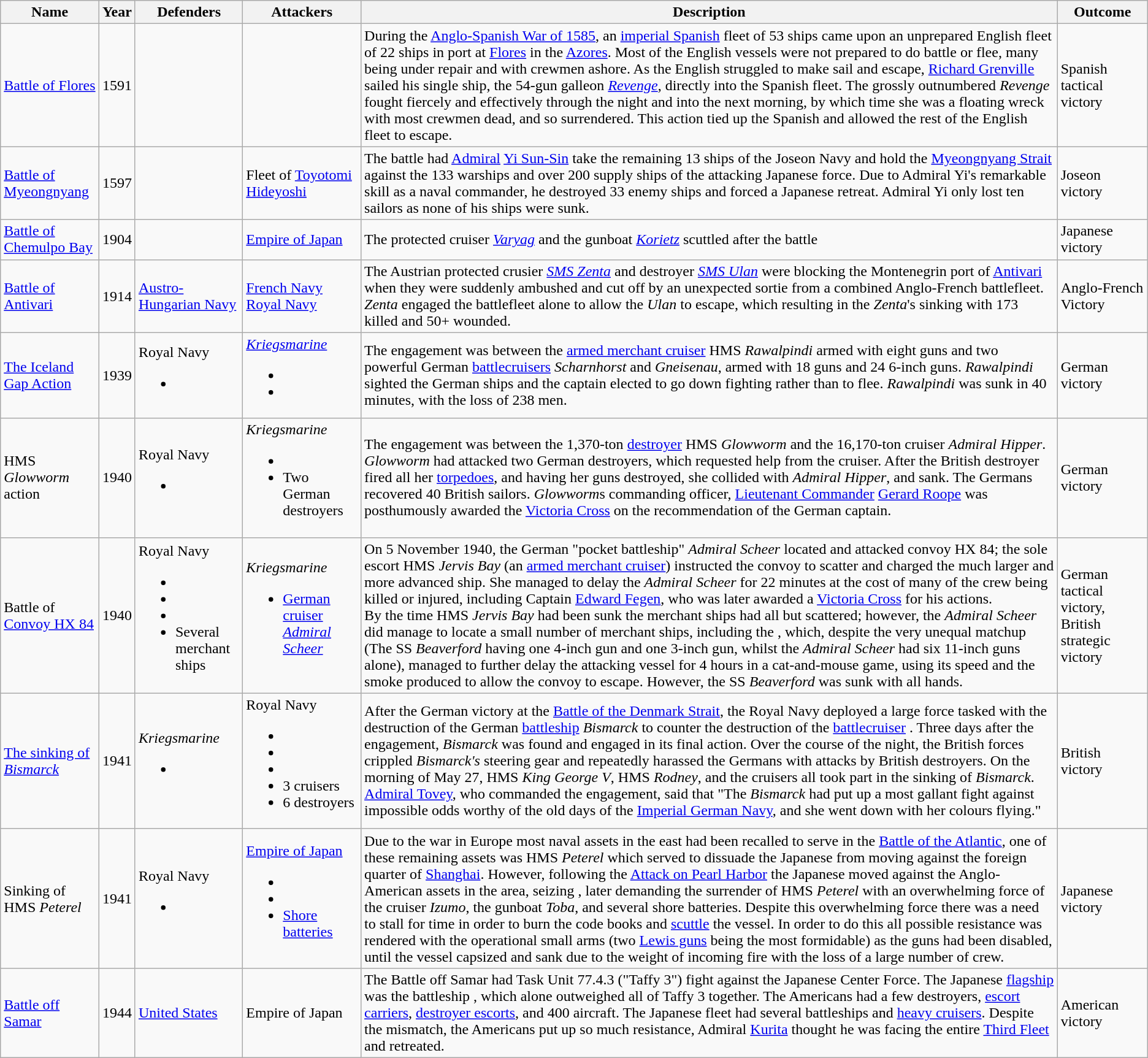<table class="wikitable">
<tr>
<th>Name</th>
<th>Year</th>
<th>Defenders</th>
<th>Attackers</th>
<th>Description</th>
<th>Outcome</th>
</tr>
<tr>
<td><a href='#'>Battle of Flores</a></td>
<td>1591</td>
<td></td>
<td></td>
<td>During the <a href='#'>Anglo-Spanish War of 1585</a>, an <a href='#'>imperial Spanish</a> fleet of 53 ships came upon an unprepared English fleet of 22 ships in port at <a href='#'>Flores</a> in the <a href='#'>Azores</a>. Most of the English vessels were not prepared to do battle or flee, many being under repair and with crewmen ashore. As the English struggled to make sail and escape, <a href='#'>Richard Grenville</a> sailed his single ship, the 54-gun galleon <em><a href='#'>Revenge</a></em>, directly into the Spanish fleet. The grossly outnumbered <em>Revenge</em> fought fiercely and effectively through the night and into the next morning, by which time she was a floating wreck with most crewmen dead, and so surrendered. This action tied up the Spanish and allowed the rest of the English fleet to escape.</td>
<td>Spanish tactical victory</td>
</tr>
<tr>
<td><a href='#'>Battle of Myeongnyang</a></td>
<td>1597</td>
<td></td>
<td> Fleet of <a href='#'>Toyotomi Hideyoshi</a></td>
<td>The battle had <a href='#'>Admiral</a> <a href='#'>Yi Sun-Sin</a> take the remaining 13 ships of the Joseon Navy and hold the <a href='#'>Myeongnyang Strait</a> against the 133 warships and over 200 supply ships of the attacking Japanese force. Due to Admiral Yi's remarkable skill as a naval commander, he destroyed 33 enemy ships and forced a Japanese retreat. Admiral Yi only lost ten sailors as none of his ships were sunk.</td>
<td>Joseon victory</td>
</tr>
<tr>
<td><a href='#'>Battle of Chemulpo Bay</a></td>
<td>1904</td>
<td></td>
<td> <a href='#'>Empire of Japan</a></td>
<td>The protected cruiser <em><a href='#'>Varyag</a></em> and the gunboat <em><a href='#'>Korietz</a></em> scuttled after the battle</td>
<td>Japanese victory</td>
</tr>
<tr>
<td><a href='#'>Battle of Antivari</a></td>
<td>1914</td>
<td> <a href='#'>Austro-Hungarian Navy</a></td>
<td> <a href='#'>French Navy</a><br> <a href='#'>Royal Navy</a></td>
<td>The Austrian protected crusier <em><a href='#'>SMS Zenta</a></em> and destroyer <em><a href='#'>SMS Ulan</a></em> were blocking the Montenegrin port of <a href='#'>Antivari</a> when they were suddenly ambushed and cut off by an unexpected sortie from a combined Anglo-French battlefleet. <em>Zenta</em> engaged the battlefleet alone to allow the <em>Ulan</em> to escape, which resulting in the <em>Zenta</em>'s sinking with 173 killed and 50+ wounded.</td>
<td>Anglo-French Victory</td>
</tr>
<tr>
<td><a href='#'>The Iceland Gap Action</a></td>
<td>1939</td>
<td> Royal Navy<br><ul><li></li></ul></td>
<td> <em><a href='#'>Kriegsmarine</a></em><br><ul><li></li><li></li></ul></td>
<td>The engagement was between the <a href='#'>armed merchant cruiser</a> HMS <em>Rawalpindi</em> armed with eight  guns and two powerful German <a href='#'>battlecruisers</a> <em>Scharnhorst</em> and <em>Gneisenau</em>, armed with 18  guns and 24 6-inch guns. <em>Rawalpindi</em> sighted the German ships and the captain elected to go down fighting rather than to flee. <em>Rawalpindi</em> was sunk in 40 minutes, with the loss of 238 men.</td>
<td>German victory</td>
</tr>
<tr>
<td>HMS <em>Glowworm</em> action</td>
<td>1940</td>
<td> Royal Navy<br><ul><li></li></ul></td>
<td> <em>Kriegsmarine</em><br><ul><li></li><li>Two German destroyers</li></ul></td>
<td>The engagement was between the 1,370-ton <a href='#'>destroyer</a> HMS <em>Glowworm</em> and the 16,170-ton cruiser <em>Admiral Hipper</em>. <em>Glowworm</em> had attacked two German destroyers, which requested help from the cruiser. After the British destroyer fired all her <a href='#'>torpedoes</a>, and having her guns destroyed, she collided with <em>Admiral Hipper</em>, and sank. The Germans recovered 40 British sailors. <em>Glowworm</em>s commanding officer, <a href='#'>Lieutenant Commander</a> <a href='#'>Gerard Roope</a> was posthumously awarded the <a href='#'>Victoria Cross</a> on the recommendation of the German captain.</td>
<td>German victory</td>
</tr>
<tr>
<td>Battle of <a href='#'>Convoy HX 84</a></td>
<td>1940</td>
<td> Royal Navy<br><ul><li></li><li></li><li></li><li>Several merchant ships</li></ul></td>
<td> <em>Kriegsmarine</em><br><ul><li><a href='#'>German cruiser <em>Admiral Scheer</em></a></li></ul></td>
<td>On 5 November 1940, the German "pocket battleship" <em>Admiral Scheer</em> located and attacked convoy HX 84; the sole escort HMS <em>Jervis Bay</em> (an <a href='#'>armed merchant cruiser</a>) instructed the convoy to scatter and charged the much larger and more advanced ship. She managed to delay the <em>Admiral Scheer</em> for 22 minutes at the cost of many of the crew being killed or injured, including Captain <a href='#'>Edward Fegen</a>, who was later awarded a <a href='#'>Victoria Cross</a> for his actions.<br>By the time HMS <em>Jervis Bay</em> had been sunk the merchant ships had all but scattered; however, the <em>Admiral Scheer</em> did manage to locate a small number of merchant ships, including the , which, despite the very unequal matchup (The SS <em>Beaverford</em> having one 4-inch gun and one 3-inch gun, whilst the <em>Admiral Scheer</em> had six 11-inch guns alone), managed to further delay the attacking vessel for 4 hours in a cat-and-mouse game, using its speed and the smoke produced to allow the convoy to escape. However, the SS <em>Beaverford</em> was sunk with all hands.</td>
<td>German tactical victory, British strategic victory</td>
</tr>
<tr>
<td><a href='#'>The sinking of <em>Bismarck</em></a></td>
<td>1941</td>
<td> <em>Kriegsmarine</em><br><ul><li></li></ul></td>
<td> Royal Navy<br><ul><li></li><li></li><li></li><li>3 cruisers</li><li>6 destroyers</li></ul></td>
<td>After the German victory at the <a href='#'>Battle of the Denmark Strait</a>, the Royal Navy deployed a large force tasked with the destruction of the German <a href='#'>battleship</a> <em>Bismarck</em> to counter the destruction of the <a href='#'>battlecruiser</a> . Three days after the engagement, <em>Bismarck</em> was found and engaged in its final action. Over the course of the night, the British forces crippled <em>Bismarck's</em> steering gear and repeatedly harassed the Germans with attacks by British destroyers. On the morning of May 27, HMS <em>King George V</em>, HMS <em>Rodney</em>, and the cruisers all took part in the sinking of <em>Bismarck</em>.<br><a href='#'>Admiral Tovey</a>, who commanded the engagement, said that "The <em>Bismarck</em> had put up a most gallant fight against impossible odds worthy of the old days of the <a href='#'>Imperial German Navy</a>, and she went down with her colours flying."</td>
<td>British victory</td>
</tr>
<tr>
<td>Sinking of HMS <em>Peterel</em></td>
<td>1941</td>
<td> Royal Navy<br><ul><li></li></ul></td>
<td> <a href='#'>Empire of Japan</a><br><ul><li></li><li></li><li><a href='#'>Shore batteries</a></li></ul></td>
<td>Due to the war in Europe most naval assets in the east had been recalled to serve in the <a href='#'>Battle of the Atlantic</a>, one of these remaining assets was HMS <em>Peterel</em> which served to dissuade the Japanese from moving against the foreign quarter of <a href='#'>Shanghai</a>. However, following the <a href='#'>Attack on Pearl Harbor</a> the Japanese moved against the Anglo-American assets in the area, seizing , later demanding the surrender of HMS <em>Peterel</em> with an overwhelming force of the cruiser <em>Izumo</em>, the gunboat <em>Toba</em>, and several shore batteries. Despite this overwhelming force there was a need to stall for time in order to burn the code books and <a href='#'>scuttle</a> the vessel. In order to do this all possible resistance was rendered with the operational small arms (two <a href='#'>Lewis guns</a> being the most formidable) as the  guns had been disabled, until the vessel capsized and sank due to the weight of incoming fire with the loss of a large number of crew.</td>
<td>Japanese victory</td>
</tr>
<tr>
<td><a href='#'>Battle off Samar</a></td>
<td>1944</td>
<td> <a href='#'>United States</a></td>
<td> Empire of Japan</td>
<td>The Battle off Samar had Task Unit 77.4.3 ("Taffy 3") fight against the Japanese Center Force. The Japanese <a href='#'>flagship</a> was the battleship , which alone outweighed all of Taffy 3 together. The Americans had a few destroyers, <a href='#'>escort carriers</a>, <a href='#'>destroyer escorts</a>, and 400 aircraft. The Japanese fleet had several battleships and <a href='#'>heavy cruisers</a>. Despite the mismatch, the Americans put up so much resistance, Admiral <a href='#'>Kurita</a> thought he was facing the entire <a href='#'>Third Fleet</a> and retreated.</td>
<td>American victory</td>
</tr>
</table>
